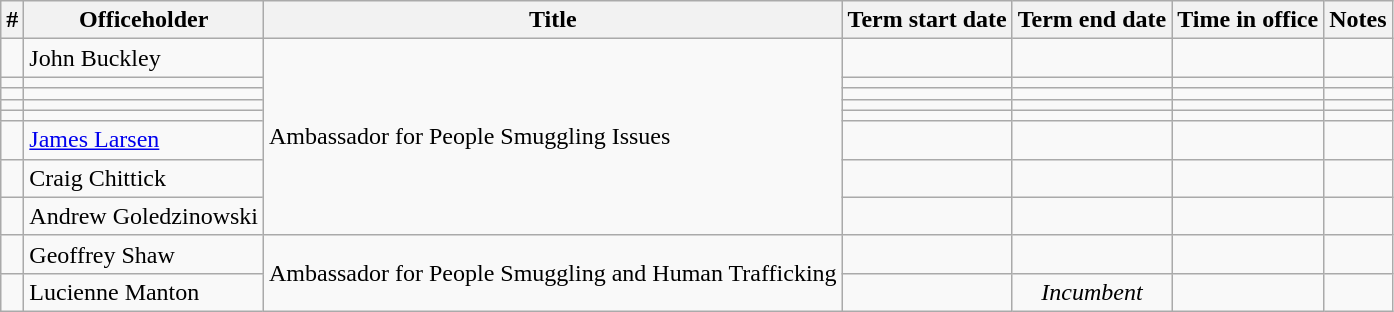<table class='wikitable sortable'>
<tr>
<th>#</th>
<th>Officeholder</th>
<th>Title</th>
<th>Term start date</th>
<th>Term end date</th>
<th>Time in office</th>
<th>Notes</th>
</tr>
<tr>
<td align=center></td>
<td>John Buckley</td>
<td rowspan=8>Ambassador for People Smuggling Issues</td>
<td align=center></td>
<td align=center></td>
<td align=right></td>
<td></td>
</tr>
<tr>
<td align=center></td>
<td></td>
<td align=center></td>
<td align=center></td>
<td align=right></td>
<td></td>
</tr>
<tr>
<td align=center></td>
<td></td>
<td align=center></td>
<td align=center></td>
<td align=right></td>
<td></td>
</tr>
<tr>
<td align=center></td>
<td></td>
<td align=center></td>
<td align=center></td>
<td align=right></td>
<td></td>
</tr>
<tr>
<td align=center></td>
<td></td>
<td align=center></td>
<td align=center></td>
<td align=right></td>
<td></td>
</tr>
<tr>
<td align=center></td>
<td><a href='#'>James Larsen</a></td>
<td align="center"></td>
<td align=center></td>
<td align=right></td>
<td></td>
</tr>
<tr>
<td align=center></td>
<td>Craig Chittick</td>
<td align=center></td>
<td align=center></td>
<td align=right></td>
<td></td>
</tr>
<tr>
<td align=center></td>
<td>Andrew Goledzinowski</td>
<td align=center></td>
<td align=center></td>
<td align=right><strong></strong></td>
<td></td>
</tr>
<tr>
<td align=center></td>
<td>Geoffrey Shaw</td>
<td rowspan=2>Ambassador for People Smuggling and Human Trafficking</td>
<td align=center></td>
<td align=center></td>
<td align=right></td>
<td></td>
</tr>
<tr>
<td align=center></td>
<td>Lucienne Manton</td>
<td align=center></td>
<td align=center><em>Incumbent</em></td>
<td align=right></td>
<td></td>
</tr>
</table>
